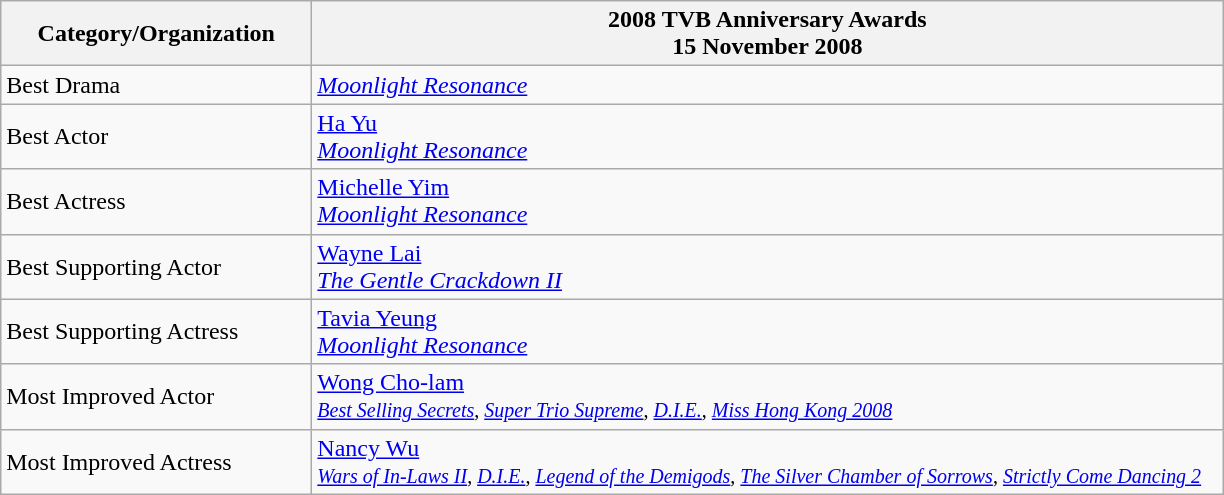<table class="wikitable">
<tr>
<th style="width:200px;">Category/Organization</th>
<th style="width:600px;">2008 TVB Anniversary Awards<br> 15 November 2008</th>
</tr>
<tr>
<td>Best Drama</td>
<td><em><a href='#'>Moonlight Resonance</a></em></td>
</tr>
<tr>
<td>Best Actor</td>
<td><a href='#'>Ha Yu</a><br><em><a href='#'>Moonlight Resonance</a></em></td>
</tr>
<tr>
<td>Best Actress</td>
<td><a href='#'>Michelle Yim</a><br><em><a href='#'>Moonlight Resonance</a></em></td>
</tr>
<tr>
<td>Best Supporting Actor</td>
<td><a href='#'>Wayne Lai</a><br><em><a href='#'>The Gentle Crackdown II</a></em></td>
</tr>
<tr>
<td>Best Supporting Actress</td>
<td><a href='#'>Tavia Yeung</a><br><em><a href='#'>Moonlight Resonance</a></em></td>
</tr>
<tr>
<td>Most Improved Actor</td>
<td><a href='#'>Wong Cho-lam</a><br><small><em><a href='#'>Best Selling Secrets</a></em>, <em><a href='#'>Super Trio Supreme</a></em>, <em><a href='#'>D.I.E.</a></em>, <em><a href='#'>Miss Hong Kong 2008</a></em></small></td>
</tr>
<tr>
<td>Most Improved Actress</td>
<td><a href='#'>Nancy Wu</a><br><small><em><a href='#'>Wars of In-Laws II</a></em>, <em><a href='#'>D.I.E.</a></em>, <em><a href='#'>Legend of the Demigods</a></em>, <em><a href='#'>The Silver Chamber of Sorrows</a></em>, <em><a href='#'>Strictly Come Dancing 2</a></em></small></td>
</tr>
</table>
